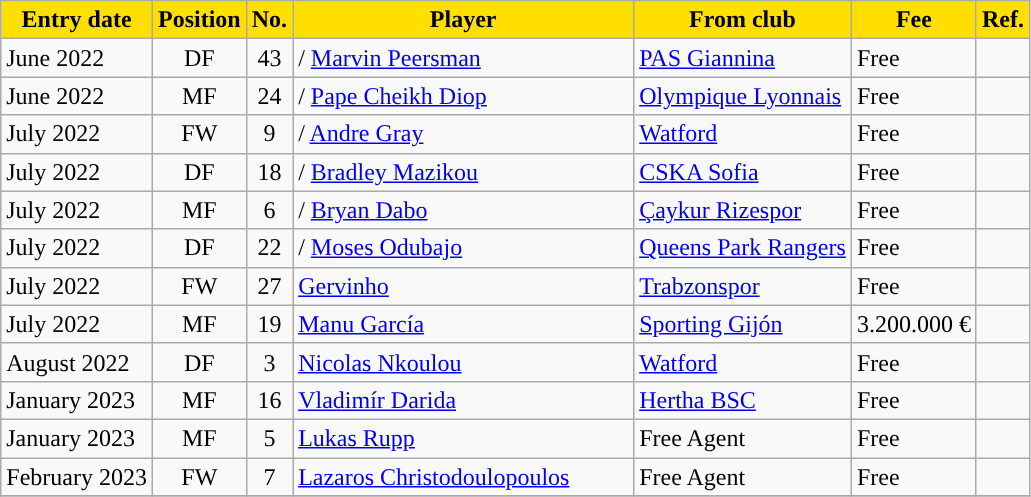<table class="wikitable sortable">
<tr>
<th style="background:#FFDF00; color:black;"><strong>Entry date</strong></th>
<th style="background:#FFDF00; color:black;"><strong>Position</strong></th>
<th style="background:#FFDF00; color:black;"><strong>No.</strong></th>
<th style="background:#FFDF00; color:black;"; width=220><strong>Player</strong></th>
<th style="background:#FFDF00; color:black;"><strong>From club</strong></th>
<th style="background:#FFDF00; color:black;"><strong>Fee</strong></th>
<th style="background:#FFDF00; color:black;"><strong>Ref.</strong></th>
</tr>
<tr>
<td>June 2022</td>
<td style="text-align:center;">DF</td>
<td style="text-align:center;">43</td>
<td style="text-align:left;"> /  <a href='#'>Marvin Peersman</a></td>
<td style="text-align:left;"> <a href='#'>PAS Giannina</a></td>
<td>Free</td>
<td></td>
</tr>
<tr>
<td>June 2022</td>
<td style="text-align:center;">MF</td>
<td style="text-align:center;">24</td>
<td style="text-align:left;"> /  <a href='#'>Pape Cheikh Diop</a></td>
<td style="text-align:left;"> <a href='#'>Olympique Lyonnais</a></td>
<td>Free</td>
<td></td>
</tr>
<tr>
<td>July 2022</td>
<td style="text-align:center;">FW</td>
<td style="text-align:center;">9</td>
<td style="text-align:left;"> /  <a href='#'>Andre Gray</a></td>
<td style="text-align:left;"> <a href='#'>Watford</a></td>
<td>Free</td>
<td></td>
</tr>
<tr>
<td>July 2022</td>
<td style="text-align:center;">DF</td>
<td style="text-align:center;">18</td>
<td style="text-align:left;"> /  <a href='#'>Bradley Mazikou</a></td>
<td style="text-align:left;"> <a href='#'>CSKA Sofia</a></td>
<td>Free</td>
<td></td>
</tr>
<tr>
<td>July 2022</td>
<td style="text-align:center;">MF</td>
<td style="text-align:center;">6</td>
<td style="text-align:left;"> /  <a href='#'>Bryan Dabo</a></td>
<td style="text-align:left;"> <a href='#'>Çaykur Rizespor</a></td>
<td>Free</td>
<td></td>
</tr>
<tr>
<td>July 2022</td>
<td style="text-align:center;">DF</td>
<td style="text-align:center;">22</td>
<td style="text-align:left;"> /  <a href='#'>Moses Odubajo</a></td>
<td style="text-align:left;"> <a href='#'>Queens Park Rangers</a></td>
<td>Free</td>
<td></td>
</tr>
<tr>
<td>July 2022</td>
<td style="text-align:center;">FW</td>
<td style="text-align:center;">27</td>
<td style="text-align:left;"> <a href='#'>Gervinho</a></td>
<td style="text-align:left;"> <a href='#'>Trabzonspor</a></td>
<td>Free</td>
<td></td>
</tr>
<tr>
<td>July 2022</td>
<td style="text-align:center;">MF</td>
<td style="text-align:center;">19</td>
<td style="text-align:left;"> <a href='#'>Manu García</a></td>
<td style="text-align:left;"> <a href='#'>Sporting Gijón</a></td>
<td>3.200.000 €</td>
<td></td>
</tr>
<tr>
<td>August 2022</td>
<td style="text-align:center;">DF</td>
<td style="text-align:center;">3</td>
<td style="text-align:left;"> <a href='#'>Nicolas Nkoulou</a></td>
<td style="text-align:left;"> <a href='#'>Watford</a></td>
<td>Free</td>
<td></td>
</tr>
<tr>
<td>January 2023</td>
<td style="text-align:center;">MF</td>
<td style="text-align:center;">16</td>
<td style="text-align:left;"> <a href='#'>Vladimír Darida</a></td>
<td style="text-align:left;"> <a href='#'>Hertha BSC</a></td>
<td>Free</td>
<td></td>
</tr>
<tr>
<td>January 2023</td>
<td style="text-align:center;">MF</td>
<td style="text-align:center;">5</td>
<td style="text-align:left;"> <a href='#'>Lukas Rupp</a></td>
<td style="text-align:left;">Free Agent</td>
<td>Free</td>
<td></td>
</tr>
<tr>
<td>February 2023</td>
<td style="text-align:center;">FW</td>
<td style="text-align:center;">7</td>
<td style="text-align:left;"> <a href='#'>Lazaros Christodoulopoulos</a></td>
<td style="text-align:left;">Free Agent</td>
<td>Free</td>
<td></td>
</tr>
<tr>
</tr>
</table>
